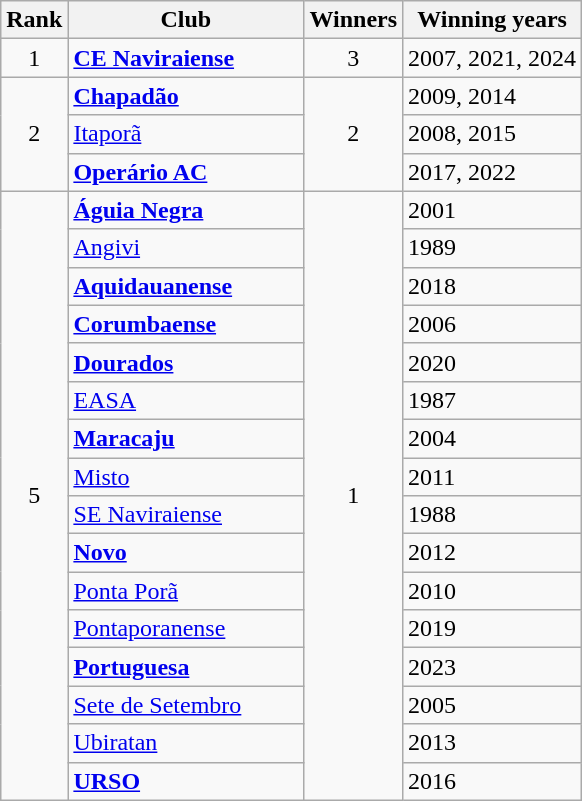<table class="wikitable sortable">
<tr>
<th>Rank</th>
<th style="width:150px">Club</th>
<th>Winners</th>
<th>Winning years</th>
</tr>
<tr>
<td align="center">1</td>
<td><strong><a href='#'>CE Naviraiense</a></strong></td>
<td align="center">3</td>
<td>2007, 2021, 2024</td>
</tr>
<tr>
<td rowspan=3 align="center">2</td>
<td><strong><a href='#'>Chapadão</a></strong></td>
<td rowspan=3 align="center">2</td>
<td>2009, 2014</td>
</tr>
<tr>
<td><a href='#'>Itaporã</a></td>
<td>2008, 2015</td>
</tr>
<tr>
<td><strong><a href='#'>Operário AC</a></strong></td>
<td>2017, 2022</td>
</tr>
<tr>
<td rowspan=16 align="center">5</td>
<td><strong><a href='#'>Águia Negra</a></strong></td>
<td rowspan=16 align="center">1</td>
<td>2001</td>
</tr>
<tr>
<td><a href='#'>Angivi</a></td>
<td>1989</td>
</tr>
<tr>
<td><strong><a href='#'>Aquidauanense</a></strong></td>
<td>2018</td>
</tr>
<tr>
<td><strong><a href='#'>Corumbaense</a></strong></td>
<td>2006</td>
</tr>
<tr>
<td><strong><a href='#'>Dourados</a></strong></td>
<td>2020</td>
</tr>
<tr>
<td><a href='#'>EASA</a></td>
<td>1987</td>
</tr>
<tr>
<td><strong><a href='#'>Maracaju</a></strong></td>
<td>2004</td>
</tr>
<tr>
<td><a href='#'>Misto</a></td>
<td>2011</td>
</tr>
<tr>
<td><a href='#'>SE Naviraiense</a></td>
<td>1988</td>
</tr>
<tr>
<td><strong><a href='#'>Novo</a></strong></td>
<td>2012</td>
</tr>
<tr>
<td><a href='#'>Ponta Porã</a></td>
<td>2010</td>
</tr>
<tr>
<td><a href='#'>Pontaporanense</a></td>
<td>2019</td>
</tr>
<tr>
<td><strong><a href='#'>Portuguesa</a></strong></td>
<td>2023</td>
</tr>
<tr>
<td><a href='#'>Sete de Setembro</a></td>
<td>2005</td>
</tr>
<tr>
<td><a href='#'>Ubiratan</a></td>
<td>2013</td>
</tr>
<tr>
<td><strong><a href='#'>URSO</a></strong></td>
<td>2016</td>
</tr>
</table>
